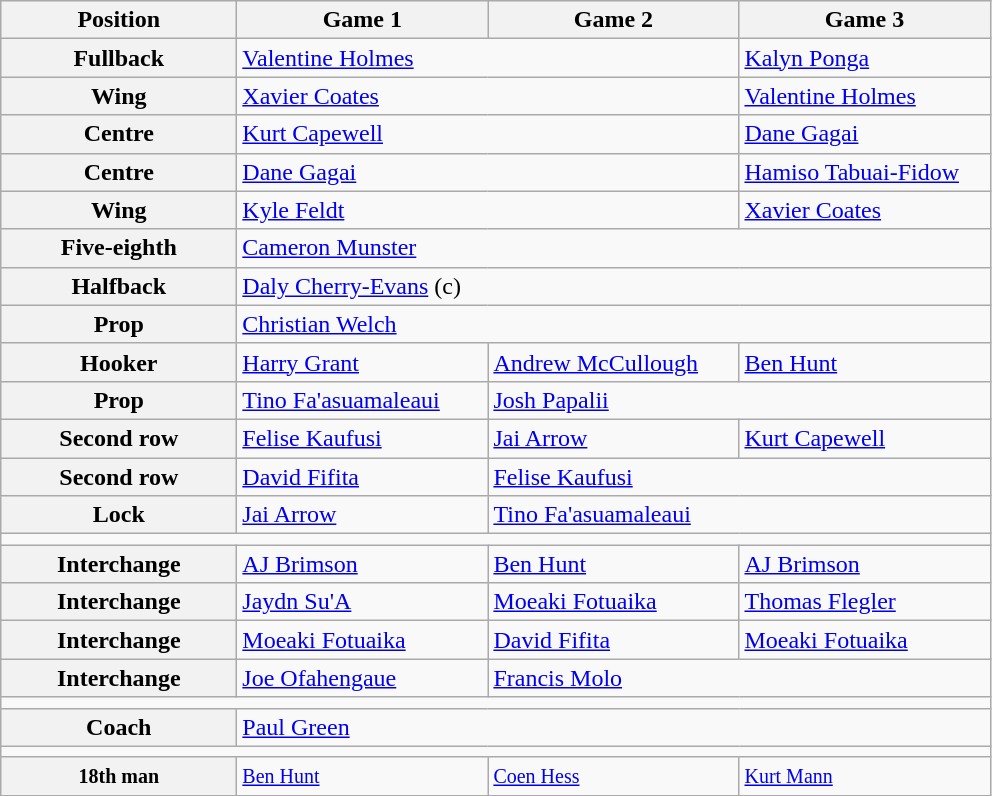<table class="wikitable">
<tr>
<th style="width:150px;">Position</th>
<th style="width:160px;">Game 1</th>
<th style="width:160px;">Game 2</th>
<th style="width:160px;">Game 3</th>
</tr>
<tr>
<th>Fullback</th>
<td colspan="2"> <a href='#'>Valentine Holmes</a></td>
<td colspan="1"> <a href='#'>Kalyn Ponga</a></td>
</tr>
<tr>
<th>Wing</th>
<td colspan="2"> <a href='#'>Xavier Coates</a></td>
<td colspan="1"> <a href='#'>Valentine Holmes</a></td>
</tr>
<tr>
<th>Centre</th>
<td colspan="2"> <a href='#'>Kurt Capewell</a></td>
<td colspan="1"> <a href='#'>Dane Gagai</a></td>
</tr>
<tr>
<th>Centre</th>
<td colspan="2"> <a href='#'>Dane Gagai</a></td>
<td colspan="1"> <a href='#'>Hamiso Tabuai-Fidow</a></td>
</tr>
<tr>
<th>Wing</th>
<td colspan="2"> <a href='#'>Kyle Feldt</a></td>
<td colspan="1"> <a href='#'>Xavier Coates</a></td>
</tr>
<tr>
<th>Five-eighth</th>
<td colspan="3"> <a href='#'>Cameron Munster</a></td>
</tr>
<tr>
<th>Halfback</th>
<td colspan="3"> <a href='#'>Daly Cherry-Evans</a> (c)</td>
</tr>
<tr>
<th>Prop</th>
<td colspan="3"> <a href='#'>Christian Welch</a></td>
</tr>
<tr>
<th>Hooker</th>
<td colspan="1"> <a href='#'>Harry Grant</a></td>
<td colspan="1"> <a href='#'>Andrew McCullough</a></td>
<td colspan="1"> <a href='#'>Ben Hunt</a></td>
</tr>
<tr>
<th>Prop</th>
<td colspan="1"> <a href='#'>Tino Fa'asuamaleaui</a></td>
<td colspan="2"> <a href='#'>Josh Papalii</a></td>
</tr>
<tr>
<th>Second row</th>
<td colspan="1"> <a href='#'>Felise Kaufusi</a></td>
<td colspan="1"> <a href='#'>Jai Arrow</a></td>
<td colspan="1"> <a href='#'>Kurt Capewell</a></td>
</tr>
<tr>
<th>Second row</th>
<td colspan="1"> <a href='#'>David Fifita</a></td>
<td colspan="2"> <a href='#'>Felise Kaufusi</a></td>
</tr>
<tr>
<th>Lock</th>
<td colspan="1"> <a href='#'>Jai Arrow</a></td>
<td colspan="2"> <a href='#'>Tino Fa'asuamaleaui</a></td>
</tr>
<tr>
<td colspan="4"></td>
</tr>
<tr>
<th>Interchange</th>
<td colspan="1"> <a href='#'>AJ Brimson</a></td>
<td colspan="1"> <a href='#'>Ben Hunt</a></td>
<td colspan="1"> <a href='#'>AJ Brimson</a></td>
</tr>
<tr>
<th>Interchange</th>
<td colspan="1"> <a href='#'>Jaydn Su'A</a></td>
<td colspan="1"> <a href='#'>Moeaki Fotuaika</a></td>
<td colspan="1"> <a href='#'>Thomas Flegler</a></td>
</tr>
<tr>
<th>Interchange</th>
<td colspan="1"> <a href='#'>Moeaki Fotuaika</a></td>
<td colspan="1"> <a href='#'>David Fifita</a></td>
<td colspan="1"> <a href='#'>Moeaki Fotuaika</a></td>
</tr>
<tr>
<th>Interchange</th>
<td colspan="1"> <a href='#'>Joe Ofahengaue</a></td>
<td colspan="2"> <a href='#'>Francis Molo</a></td>
</tr>
<tr>
<td colspan="4"></td>
</tr>
<tr>
<th>Coach</th>
<td colspan="3"> <a href='#'>Paul Green</a></td>
</tr>
<tr>
<td colspan="4"></td>
</tr>
<tr>
<th><small>18th man</small></th>
<td colspan="1"> <small><a href='#'>Ben Hunt</a></small></td>
<td colspan="1"> <small><a href='#'>Coen Hess</a></small></td>
<td colspan="1"> <small><a href='#'>Kurt Mann</a></small></td>
</tr>
</table>
